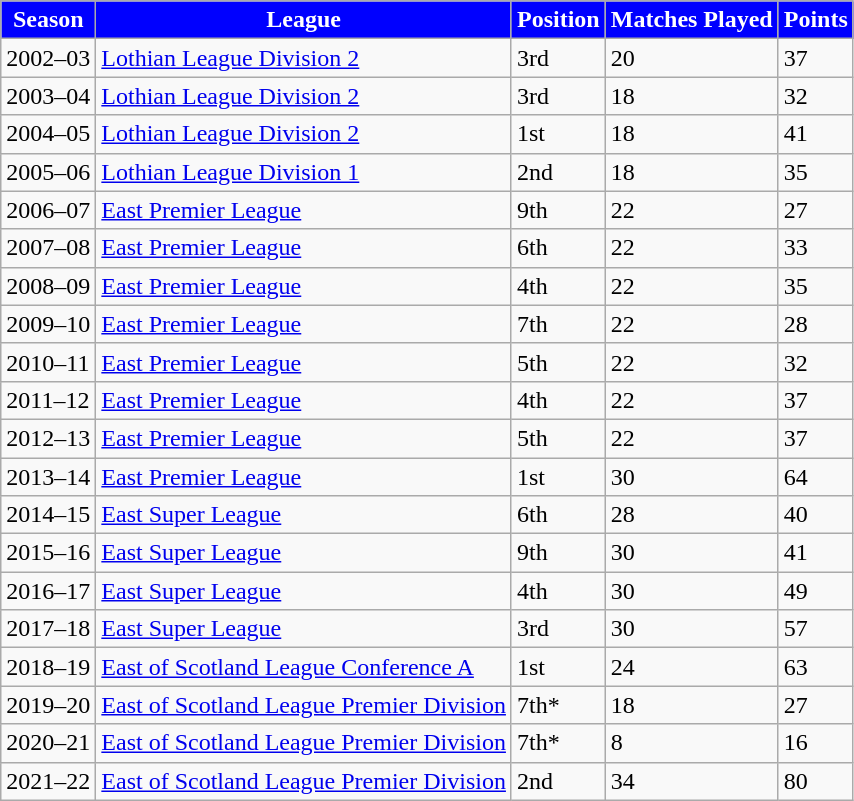<table class="wikitable">
<tr>
<th style="background:blue; color:white;" scope="col">Season</th>
<th style="background:blue; color:white;" scope="col">League</th>
<th style="background:blue; color:white;" scope="col">Position</th>
<th style="background:blue; color:white;" scope="col">Matches Played</th>
<th style="background:blue; color:white;" scope="col">Points</th>
</tr>
<tr>
<td>2002–03</td>
<td><a href='#'>Lothian League Division 2</a></td>
<td>3rd</td>
<td>20</td>
<td>37</td>
</tr>
<tr>
<td>2003–04</td>
<td><a href='#'>Lothian League Division 2</a></td>
<td>3rd</td>
<td>18</td>
<td>32</td>
</tr>
<tr>
<td>2004–05</td>
<td><a href='#'>Lothian League Division 2</a></td>
<td>1st</td>
<td>18</td>
<td>41</td>
</tr>
<tr>
<td>2005–06</td>
<td><a href='#'>Lothian League Division 1</a></td>
<td>2nd</td>
<td>18</td>
<td>35</td>
</tr>
<tr>
<td>2006–07</td>
<td><a href='#'>East Premier League</a></td>
<td>9th</td>
<td>22</td>
<td>27</td>
</tr>
<tr>
<td>2007–08</td>
<td><a href='#'>East Premier League</a></td>
<td>6th</td>
<td>22</td>
<td>33</td>
</tr>
<tr>
<td>2008–09</td>
<td><a href='#'>East Premier League</a></td>
<td>4th</td>
<td>22</td>
<td>35</td>
</tr>
<tr>
<td>2009–10</td>
<td><a href='#'>East Premier League</a></td>
<td>7th</td>
<td>22</td>
<td>28</td>
</tr>
<tr>
<td>2010–11</td>
<td><a href='#'>East Premier League</a></td>
<td>5th</td>
<td>22</td>
<td>32</td>
</tr>
<tr>
<td>2011–12</td>
<td><a href='#'>East Premier League</a></td>
<td>4th</td>
<td>22</td>
<td>37</td>
</tr>
<tr>
<td>2012–13</td>
<td><a href='#'>East Premier League</a></td>
<td>5th</td>
<td>22</td>
<td>37</td>
</tr>
<tr>
<td>2013–14</td>
<td><a href='#'>East Premier League</a></td>
<td>1st</td>
<td>30</td>
<td>64</td>
</tr>
<tr>
<td>2014–15</td>
<td><a href='#'>East Super League</a></td>
<td>6th</td>
<td>28</td>
<td>40</td>
</tr>
<tr>
<td>2015–16</td>
<td><a href='#'>East Super League</a></td>
<td>9th</td>
<td>30</td>
<td>41</td>
</tr>
<tr>
<td>2016–17</td>
<td><a href='#'>East Super League</a></td>
<td>4th</td>
<td>30</td>
<td>49</td>
</tr>
<tr>
<td>2017–18</td>
<td><a href='#'>East Super League</a></td>
<td>3rd</td>
<td>30</td>
<td>57</td>
</tr>
<tr>
<td>2018–19</td>
<td><a href='#'>East of Scotland League Conference A</a></td>
<td>1st</td>
<td>24</td>
<td>63</td>
</tr>
<tr>
<td>2019–20</td>
<td><a href='#'>East of Scotland League Premier Division</a></td>
<td>7th*</td>
<td>18</td>
<td>27</td>
</tr>
<tr>
<td>2020–21</td>
<td><a href='#'>East of Scotland League Premier Division</a></td>
<td>7th*</td>
<td>8</td>
<td>16</td>
</tr>
<tr>
<td>2021–22</td>
<td><a href='#'>East of Scotland League Premier Division</a></td>
<td>2nd</td>
<td>34</td>
<td>80</td>
</tr>
</table>
